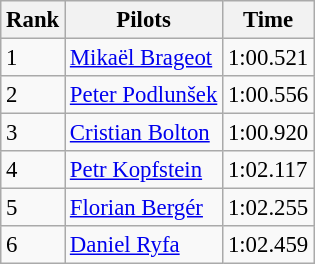<table class="wikitable sortable" style="font-size:95%" style="text-align:center">
<tr>
<th>Rank</th>
<th>Pilots</th>
<th>Time</th>
</tr>
<tr>
<td>1</td>
<td align="left"> <a href='#'>Mikaël Brageot</a></td>
<td>1:00.521</td>
</tr>
<tr>
<td>2</td>
<td align="left"> <a href='#'>Peter Podlunšek</a></td>
<td>1:00.556</td>
</tr>
<tr>
<td>3</td>
<td align="left"> <a href='#'>Cristian Bolton</a></td>
<td>1:00.920</td>
</tr>
<tr>
<td>4</td>
<td align="left"> <a href='#'>Petr Kopfstein</a></td>
<td>1:02.117</td>
</tr>
<tr>
<td>5</td>
<td align="left"> <a href='#'>Florian Bergér</a></td>
<td>1:02.255</td>
</tr>
<tr>
<td>6</td>
<td align="left"> <a href='#'>Daniel Ryfa</a></td>
<td>1:02.459</td>
</tr>
</table>
